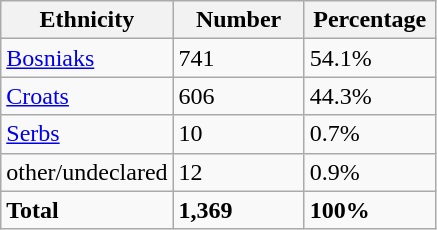<table class="wikitable">
<tr>
<th width="100px">Ethnicity</th>
<th width="80px">Number</th>
<th width="80px">Percentage</th>
</tr>
<tr>
<td><a href='#'>Bosniaks</a></td>
<td>741</td>
<td>54.1%</td>
</tr>
<tr>
<td><a href='#'>Croats</a></td>
<td>606</td>
<td>44.3%</td>
</tr>
<tr>
<td><a href='#'>Serbs</a></td>
<td>10</td>
<td>0.7%</td>
</tr>
<tr>
<td>other/undeclared</td>
<td>12</td>
<td>0.9%</td>
</tr>
<tr>
<td><strong>Total</strong></td>
<td><strong>1,369</strong></td>
<td><strong>100%</strong></td>
</tr>
</table>
